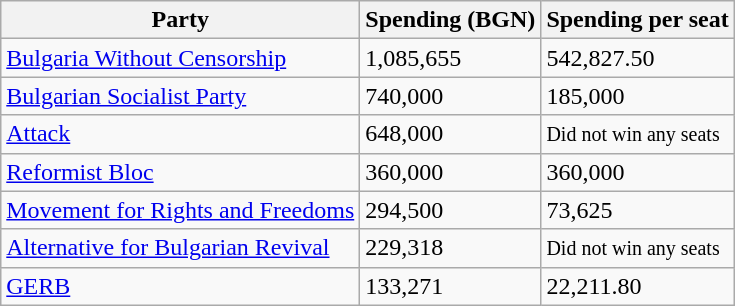<table class="wikitable">
<tr>
<th>Party</th>
<th>Spending (BGN)</th>
<th>Spending per seat</th>
</tr>
<tr>
<td><a href='#'>Bulgaria Without Censorship</a></td>
<td>1,085,655</td>
<td>542,827.50</td>
</tr>
<tr>
<td><a href='#'>Bulgarian Socialist Party</a></td>
<td>740,000</td>
<td>185,000</td>
</tr>
<tr>
<td><a href='#'>Attack</a></td>
<td>648,000</td>
<td><small>Did not win any seats</small></td>
</tr>
<tr>
<td><a href='#'>Reformist Bloc</a></td>
<td>360,000</td>
<td>360,000</td>
</tr>
<tr>
<td><a href='#'>Movement for Rights and Freedoms</a></td>
<td>294,500</td>
<td>73,625</td>
</tr>
<tr>
<td><a href='#'>Alternative for Bulgarian Revival</a></td>
<td>229,318</td>
<td><small>Did not win any seats</small></td>
</tr>
<tr>
<td><a href='#'>GERB</a></td>
<td>133,271</td>
<td>22,211.80</td>
</tr>
</table>
